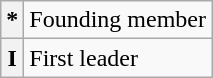<table class="wikitable">
<tr>
<th>*</th>
<td>Founding member</td>
</tr>
<tr>
<th><strong>I</strong></th>
<td>First leader</td>
</tr>
</table>
